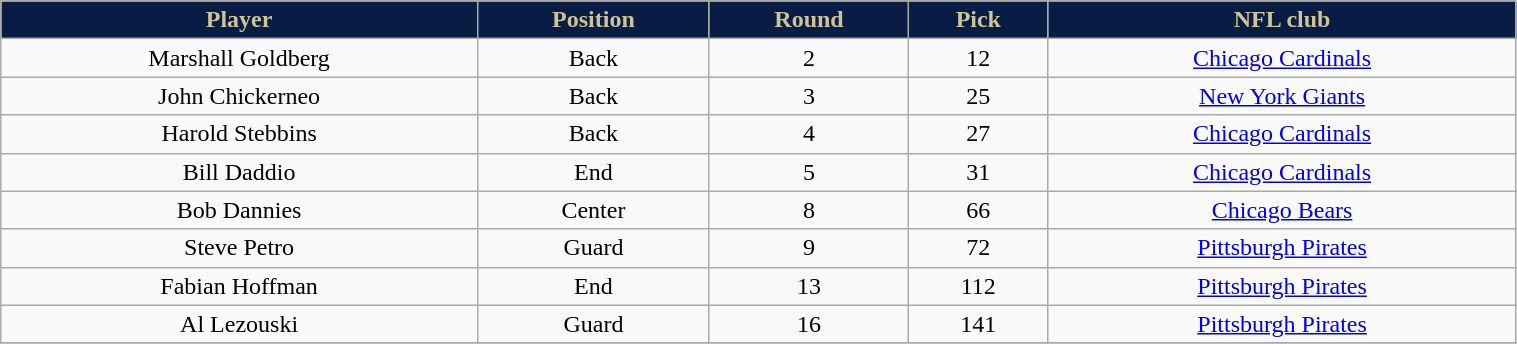<table class="wikitable" width="80%">
<tr align="center"  style="background:#091C44;color:#CEC499;">
<td><strong>Player</strong></td>
<td><strong>Position</strong></td>
<td><strong>Round</strong></td>
<td><strong>Pick</strong></td>
<td><strong>NFL club</strong></td>
</tr>
<tr align="center" bgcolor="">
<td>Marshall Goldberg</td>
<td>Back</td>
<td>2</td>
<td>12</td>
<td><a href='#'>Chicago Cardinals</a></td>
</tr>
<tr align="center" bgcolor="">
<td>John Chickerneo</td>
<td>Back</td>
<td>3</td>
<td>25</td>
<td><a href='#'>New York Giants</a></td>
</tr>
<tr align="center" bgcolor="">
<td>Harold Stebbins</td>
<td>Back</td>
<td>4</td>
<td>27</td>
<td><a href='#'>Chicago Cardinals</a></td>
</tr>
<tr align="center" bgcolor="">
<td>Bill Daddio</td>
<td>End</td>
<td>5</td>
<td>31</td>
<td><a href='#'>Chicago Cardinals</a></td>
</tr>
<tr align="center" bgcolor="">
<td>Bob Dannies</td>
<td>Center</td>
<td>8</td>
<td>66</td>
<td><a href='#'>Chicago Bears</a></td>
</tr>
<tr align="center" bgcolor="">
<td>Steve Petro</td>
<td>Guard</td>
<td>9</td>
<td>72</td>
<td><a href='#'>Pittsburgh Pirates</a></td>
</tr>
<tr align="center" bgcolor="">
<td>Fabian Hoffman</td>
<td>End</td>
<td>13</td>
<td>112</td>
<td><a href='#'>Pittsburgh Pirates</a></td>
</tr>
<tr align="center" bgcolor="">
<td>Al Lezouski</td>
<td>Guard</td>
<td>16</td>
<td>141</td>
<td><a href='#'>Pittsburgh Pirates</a></td>
</tr>
<tr align="center" bgcolor="">
</tr>
</table>
